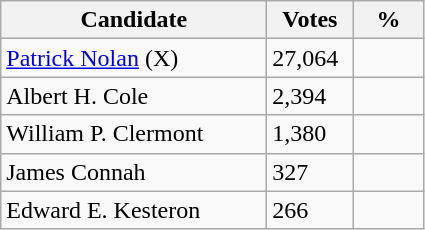<table class="wikitable">
<tr>
<th style="width: 170px">Candidate</th>
<th style="width: 50px">Votes</th>
<th style="width: 40px">%</th>
</tr>
<tr>
<td><a href='#'>Patrick Nolan</a> (X)</td>
<td>27,064</td>
<td></td>
</tr>
<tr>
<td>Albert H. Cole</td>
<td>2,394</td>
<td></td>
</tr>
<tr>
<td>William P. Clermont</td>
<td>1,380</td>
<td></td>
</tr>
<tr>
<td>James Connah</td>
<td>327</td>
<td></td>
</tr>
<tr>
<td>Edward E. Kesteron</td>
<td>266</td>
<td></td>
</tr>
</table>
